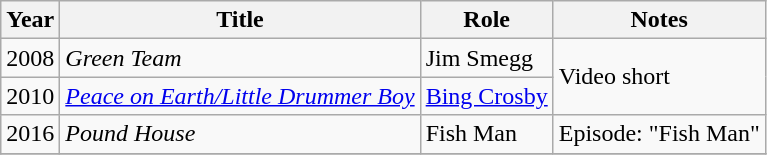<table class="wikitable sortable">
<tr>
<th>Year</th>
<th>Title</th>
<th>Role</th>
<th>Notes</th>
</tr>
<tr>
<td>2008</td>
<td><em>Green Team</em></td>
<td>Jim Smegg</td>
<td rowspan=2>Video short</td>
</tr>
<tr>
<td>2010</td>
<td><em><a href='#'>Peace on Earth/Little Drummer Boy</a></em></td>
<td><a href='#'>Bing Crosby</a></td>
</tr>
<tr>
<td>2016</td>
<td><em>Pound House</em></td>
<td>Fish Man</td>
<td>Episode: "Fish Man"</td>
</tr>
<tr>
</tr>
</table>
